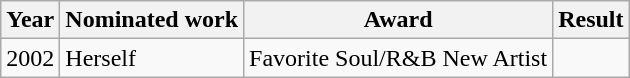<table class="wikitable">
<tr>
<th>Year</th>
<th>Nominated work</th>
<th>Award</th>
<th>Result</th>
</tr>
<tr>
<td>2002</td>
<td>Herself</td>
<td>Favorite Soul/R&B New Artist</td>
<td></td>
</tr>
</table>
